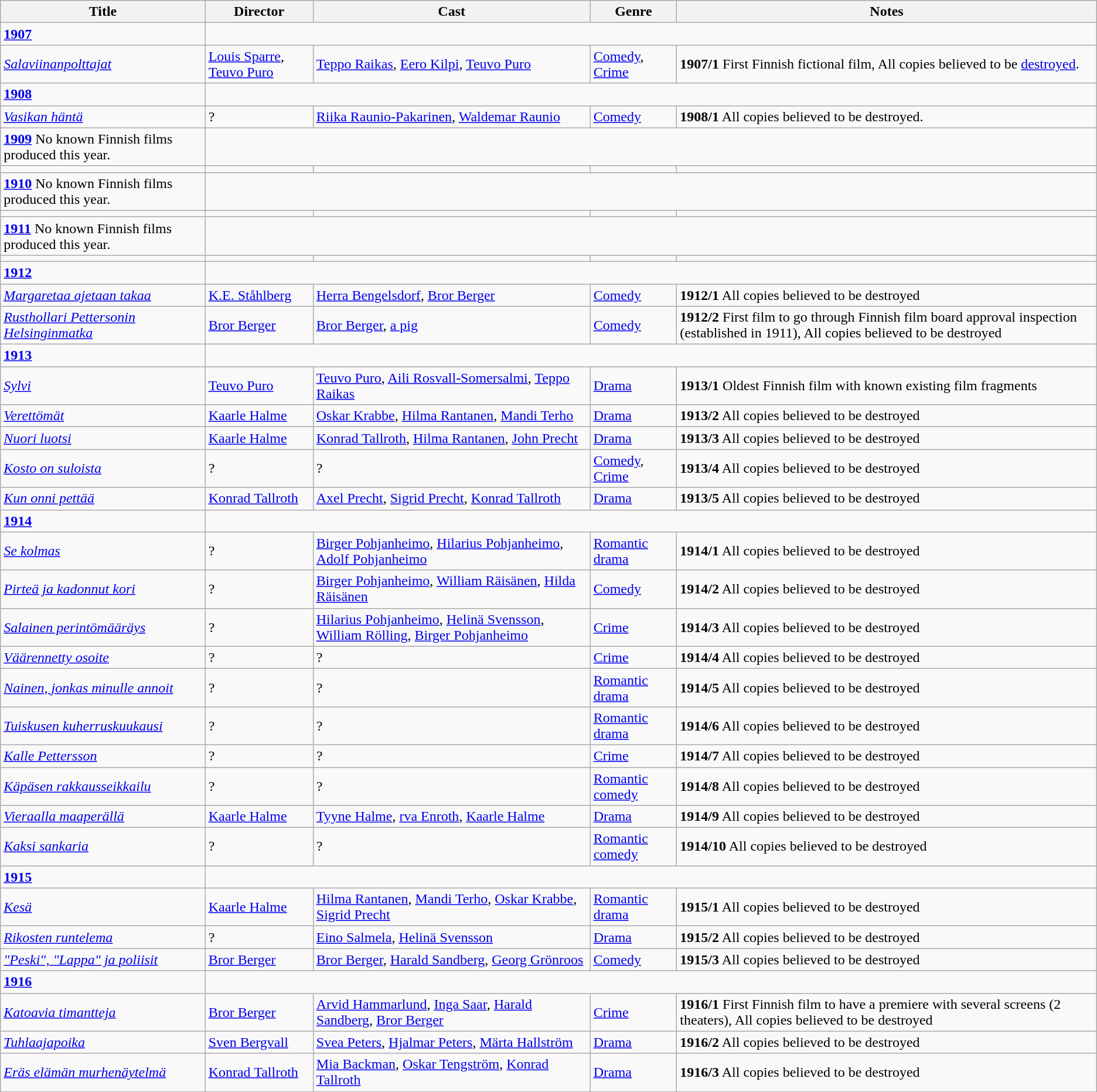<table class="wikitable">
<tr>
<th>Title</th>
<th>Director</th>
<th>Cast</th>
<th>Genre</th>
<th>Notes</th>
</tr>
<tr>
<td><strong><a href='#'>1907</a></strong></td>
</tr>
<tr>
<td><em><a href='#'>Salaviinanpolttajat</a></em></td>
<td><a href='#'>Louis Sparre</a>, <a href='#'>Teuvo Puro</a></td>
<td><a href='#'>Teppo Raikas</a>, <a href='#'>Eero Kilpi</a>, <a href='#'>Teuvo Puro</a></td>
<td><a href='#'>Comedy</a>, <a href='#'>Crime</a></td>
<td><strong>1907/1</strong> First Finnish fictional film, All copies believed to be <a href='#'>destroyed</a>.</td>
</tr>
<tr>
<td><strong><a href='#'>1908</a></strong></td>
</tr>
<tr>
<td><em><a href='#'>Vasikan häntä</a></em></td>
<td>?</td>
<td><a href='#'>Riika Raunio-Pakarinen</a>, <a href='#'>Waldemar Raunio</a></td>
<td><a href='#'>Comedy</a></td>
<td><strong>1908/1</strong> All copies believed to be destroyed.</td>
</tr>
<tr>
<td><strong><a href='#'>1909</a></strong> No known Finnish films produced this year.</td>
</tr>
<tr>
<td></td>
<td></td>
<td></td>
<td></td>
<td></td>
</tr>
<tr>
<td><strong><a href='#'>1910</a></strong> No known Finnish films produced this year.</td>
</tr>
<tr>
<td></td>
<td></td>
<td></td>
<td></td>
<td></td>
</tr>
<tr>
<td><strong><a href='#'>1911</a></strong> No known Finnish films produced this year.</td>
</tr>
<tr>
<td></td>
<td></td>
<td></td>
<td></td>
<td></td>
</tr>
<tr>
<td><strong><a href='#'>1912</a></strong></td>
</tr>
<tr>
<td><em><a href='#'>Margaretaa ajetaan takaa</a></em></td>
<td><a href='#'>K.E. Ståhlberg</a></td>
<td><a href='#'>Herra Bengelsdorf</a>, <a href='#'>Bror Berger</a></td>
<td><a href='#'>Comedy</a></td>
<td><strong>1912/1</strong> All copies believed to be destroyed</td>
</tr>
<tr>
<td><em><a href='#'>Rusthollari Pettersonin Helsinginmatka</a></em></td>
<td><a href='#'>Bror Berger</a></td>
<td><a href='#'>Bror Berger</a>, <a href='#'>a pig</a></td>
<td><a href='#'>Comedy</a></td>
<td><strong>1912/2</strong> First film to go through Finnish film board approval inspection (established in 1911), All copies believed to be destroyed</td>
</tr>
<tr>
<td><strong><a href='#'>1913</a></strong></td>
</tr>
<tr>
<td><em><a href='#'>Sylvi</a></em></td>
<td><a href='#'>Teuvo Puro</a></td>
<td><a href='#'>Teuvo Puro</a>, <a href='#'>Aili Rosvall-Somersalmi</a>, <a href='#'>Teppo Raikas</a></td>
<td><a href='#'>Drama</a></td>
<td><strong>1913/1</strong> Oldest Finnish film with known existing film fragments</td>
</tr>
<tr>
<td><em><a href='#'>Verettömät</a></em></td>
<td><a href='#'>Kaarle Halme</a></td>
<td><a href='#'>Oskar Krabbe</a>, <a href='#'>Hilma Rantanen</a>, <a href='#'>Mandi Terho</a></td>
<td><a href='#'>Drama</a></td>
<td><strong>1913/2</strong> All copies believed to be destroyed</td>
</tr>
<tr>
<td><em><a href='#'>Nuori luotsi</a></em></td>
<td><a href='#'>Kaarle Halme</a></td>
<td><a href='#'>Konrad Tallroth</a>, <a href='#'>Hilma Rantanen</a>, <a href='#'>John Precht</a></td>
<td><a href='#'>Drama</a></td>
<td><strong>1913/3</strong> All copies believed to be destroyed</td>
</tr>
<tr>
<td><em><a href='#'>Kosto on suloista</a></em></td>
<td>?</td>
<td>?</td>
<td><a href='#'>Comedy</a>, <a href='#'>Crime</a></td>
<td><strong>1913/4</strong> All copies believed to be destroyed</td>
</tr>
<tr>
<td><em><a href='#'>Kun onni pettää</a></em></td>
<td><a href='#'>Konrad Tallroth</a></td>
<td><a href='#'>Axel Precht</a>, <a href='#'>Sigrid Precht</a>, <a href='#'>Konrad Tallroth</a></td>
<td><a href='#'>Drama</a></td>
<td><strong>1913/5</strong> All copies believed to be destroyed</td>
</tr>
<tr>
<td><strong><a href='#'>1914</a></strong></td>
</tr>
<tr>
<td><em><a href='#'>Se kolmas</a></em></td>
<td>?</td>
<td><a href='#'>Birger Pohjanheimo</a>, <a href='#'>Hilarius Pohjanheimo</a>, <a href='#'>Adolf Pohjanheimo</a></td>
<td><a href='#'>Romantic drama</a></td>
<td><strong>1914/1</strong> All copies believed to be destroyed</td>
</tr>
<tr>
<td><em><a href='#'>Pirteä ja kadonnut kori</a></em></td>
<td>?</td>
<td><a href='#'>Birger Pohjanheimo</a>, <a href='#'>William Räisänen</a>, <a href='#'>Hilda Räisänen</a></td>
<td><a href='#'>Comedy</a></td>
<td><strong>1914/2</strong> All copies believed to be destroyed</td>
</tr>
<tr>
<td><em><a href='#'>Salainen perintömääräys</a></em></td>
<td>?</td>
<td><a href='#'>Hilarius Pohjanheimo</a>, <a href='#'>Helinä Svensson</a>, <a href='#'>William Rölling</a>, <a href='#'>Birger Pohjanheimo</a></td>
<td><a href='#'>Crime</a></td>
<td><strong>1914/3</strong> All copies believed to be destroyed</td>
</tr>
<tr>
<td><em><a href='#'>Väärennetty osoite</a></em></td>
<td>?</td>
<td>?</td>
<td><a href='#'>Crime</a></td>
<td><strong>1914/4</strong> All copies believed to be destroyed</td>
</tr>
<tr>
<td><em><a href='#'>Nainen, jonkas minulle annoit</a></em></td>
<td>?</td>
<td>?</td>
<td><a href='#'>Romantic drama</a></td>
<td><strong>1914/5</strong> All copies believed to be destroyed</td>
</tr>
<tr>
<td><em><a href='#'>Tuiskusen kuherruskuukausi</a></em></td>
<td>?</td>
<td>?</td>
<td><a href='#'>Romantic drama</a></td>
<td><strong>1914/6</strong> All copies believed to be destroyed</td>
</tr>
<tr>
<td><em><a href='#'>Kalle Pettersson</a></em></td>
<td>?</td>
<td>?</td>
<td><a href='#'>Crime</a></td>
<td><strong>1914/7</strong> All copies believed to be destroyed</td>
</tr>
<tr>
<td><em><a href='#'>Käpäsen rakkausseikkailu</a></em></td>
<td>?</td>
<td>?</td>
<td><a href='#'>Romantic comedy</a></td>
<td><strong>1914/8</strong> All copies believed to be destroyed</td>
</tr>
<tr>
<td><em><a href='#'>Vieraalla maaperällä</a></em></td>
<td><a href='#'>Kaarle Halme</a></td>
<td><a href='#'>Tyyne Halme</a>, <a href='#'>rva Enroth</a>, <a href='#'>Kaarle Halme</a></td>
<td><a href='#'>Drama</a></td>
<td><strong>1914/9</strong> All copies believed to be destroyed</td>
</tr>
<tr>
<td><em><a href='#'>Kaksi sankaria</a></em></td>
<td>?</td>
<td>?</td>
<td><a href='#'>Romantic comedy</a></td>
<td><strong>1914/10</strong> All copies believed to be destroyed</td>
</tr>
<tr>
<td><strong><a href='#'>1915</a></strong></td>
</tr>
<tr>
<td><em><a href='#'>Kesä</a></em></td>
<td><a href='#'>Kaarle Halme</a></td>
<td><a href='#'>Hilma Rantanen</a>, <a href='#'>Mandi Terho</a>, <a href='#'>Oskar Krabbe</a>, <a href='#'>Sigrid Precht</a></td>
<td><a href='#'>Romantic drama</a></td>
<td><strong>1915/1</strong> All copies believed to be destroyed</td>
</tr>
<tr>
<td><em><a href='#'>Rikosten runtelema</a></em></td>
<td>?</td>
<td><a href='#'>Eino Salmela</a>, <a href='#'>Helinä Svensson</a></td>
<td><a href='#'>Drama</a></td>
<td><strong>1915/2</strong> All copies believed to be destroyed</td>
</tr>
<tr>
<td><em><a href='#'>"Peski", "Lappa" ja poliisit</a></em></td>
<td><a href='#'>Bror Berger</a></td>
<td><a href='#'>Bror Berger</a>, <a href='#'>Harald Sandberg</a>, <a href='#'>Georg Grönroos</a></td>
<td><a href='#'>Comedy</a></td>
<td><strong>1915/3</strong> All copies believed to be destroyed</td>
</tr>
<tr>
<td><strong><a href='#'>1916</a></strong></td>
</tr>
<tr>
<td><em><a href='#'>Katoavia timantteja</a></em></td>
<td><a href='#'>Bror Berger</a></td>
<td><a href='#'>Arvid Hammarlund</a>, <a href='#'>Inga Saar</a>, <a href='#'>Harald Sandberg</a>, <a href='#'>Bror Berger</a></td>
<td><a href='#'>Crime</a></td>
<td><strong>1916/1</strong> First Finnish film to have a premiere with several screens (2 theaters), All copies believed to be destroyed</td>
</tr>
<tr>
<td><em><a href='#'>Tuhlaajapoika</a></em></td>
<td><a href='#'>Sven Bergvall</a></td>
<td><a href='#'>Svea Peters</a>, <a href='#'>Hjalmar Peters</a>, <a href='#'>Märta Hallström</a></td>
<td><a href='#'>Drama</a></td>
<td><strong>1916/2</strong> All copies believed to be destroyed</td>
</tr>
<tr>
<td><em><a href='#'>Eräs elämän murhenäytelmä</a></em></td>
<td><a href='#'>Konrad Tallroth</a></td>
<td><a href='#'>Mia Backman</a>, <a href='#'>Oskar Tengström</a>, <a href='#'>Konrad Tallroth</a></td>
<td><a href='#'>Drama</a></td>
<td><strong>1916/3</strong> All copies believed to be destroyed</td>
</tr>
</table>
